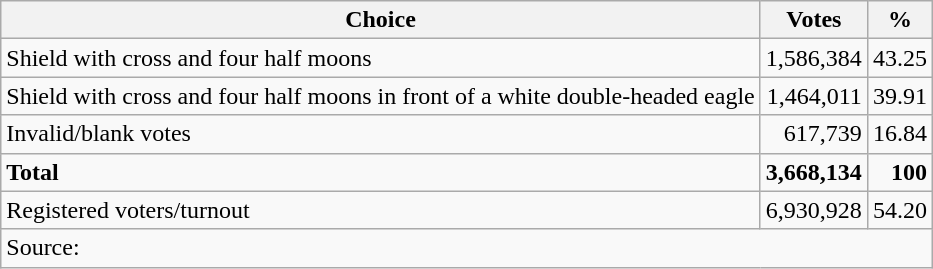<table class=wikitable style=text-align:right>
<tr>
<th>Choice</th>
<th>Votes</th>
<th>%</th>
</tr>
<tr>
<td align=left>Shield with cross and four half moons</td>
<td>1,586,384</td>
<td>43.25</td>
</tr>
<tr>
<td align=left>Shield with cross and four half moons in front of a white double-headed eagle</td>
<td>1,464,011</td>
<td>39.91</td>
</tr>
<tr>
<td align=left>Invalid/blank votes</td>
<td>617,739</td>
<td>16.84</td>
</tr>
<tr>
<td align=left><strong>Total</strong></td>
<td><strong>3,668,134</strong></td>
<td><strong>100</strong></td>
</tr>
<tr>
<td align=left>Registered voters/turnout</td>
<td>6,930,928</td>
<td>54.20</td>
</tr>
<tr>
<td align=left colspan=3>Source: </td>
</tr>
</table>
